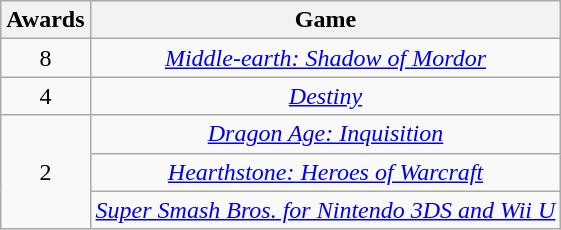<table class="wikitable floatleft" rowspan="2" style="text-align:center;" background: #f6e39c;>
<tr>
<th scope="col">Awards</th>
<th scope="col">Game</th>
</tr>
<tr>
<td>8</td>
<td><em><a href='#'>Middle-earth: Shadow of Mordor</a></em></td>
</tr>
<tr>
<td>4</td>
<td><em><a href='#'>Destiny</a></em></td>
</tr>
<tr>
<td rowspan=3>2</td>
<td><em><a href='#'>Dragon Age: Inquisition</a></em></td>
</tr>
<tr>
<td><em><a href='#'>Hearthstone: Heroes of Warcraft</a></em></td>
</tr>
<tr>
<td><em><a href='#'>Super Smash Bros. for Nintendo 3DS and Wii U</a></em></td>
</tr>
</table>
